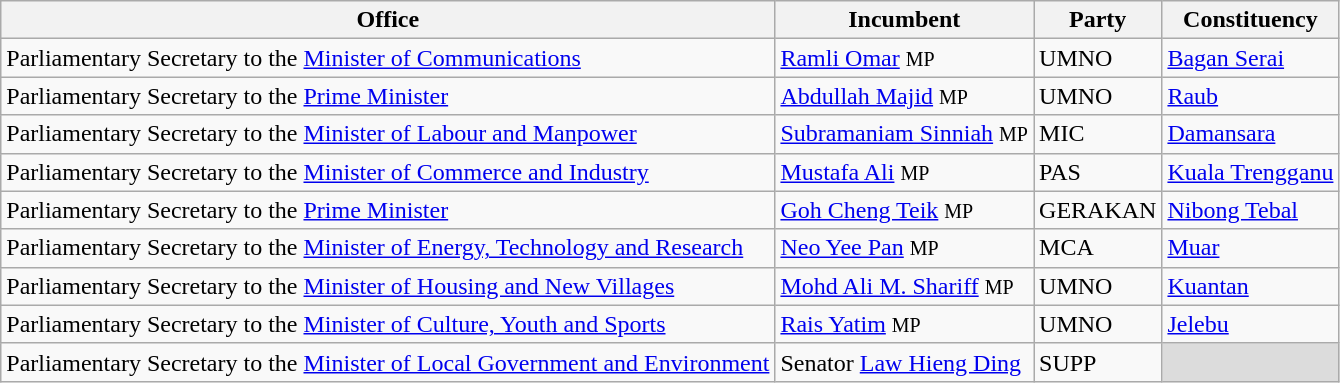<table class="sortable wikitable">
<tr>
<th>Office</th>
<th>Incumbent</th>
<th>Party</th>
<th>Constituency</th>
</tr>
<tr>
<td>Parliamentary Secretary to the <a href='#'>Minister of Communications</a></td>
<td><a href='#'>Ramli Omar</a> <small>MP</small></td>
<td>UMNO</td>
<td><a href='#'>Bagan Serai</a></td>
</tr>
<tr>
<td>Parliamentary Secretary to the <a href='#'>Prime Minister</a></td>
<td><a href='#'>Abdullah Majid</a> <small>MP</small></td>
<td>UMNO</td>
<td><a href='#'>Raub</a></td>
</tr>
<tr>
<td>Parliamentary Secretary to the <a href='#'>Minister of Labour and Manpower</a></td>
<td><a href='#'>Subramaniam Sinniah</a> <small>MP</small></td>
<td>MIC</td>
<td><a href='#'>Damansara</a></td>
</tr>
<tr>
<td>Parliamentary Secretary to the <a href='#'>Minister of Commerce and Industry</a></td>
<td><a href='#'>Mustafa Ali</a> <small>MP</small></td>
<td>PAS</td>
<td><a href='#'>Kuala Trengganu</a></td>
</tr>
<tr>
<td>Parliamentary Secretary to the <a href='#'>Prime Minister</a></td>
<td><a href='#'>Goh Cheng Teik</a> <small>MP</small></td>
<td>GERAKAN</td>
<td><a href='#'>Nibong Tebal</a></td>
</tr>
<tr>
<td>Parliamentary Secretary to the <a href='#'>Minister of Energy, Technology and Research</a></td>
<td><a href='#'>Neo Yee Pan</a> <small>MP</small></td>
<td>MCA</td>
<td><a href='#'>Muar</a></td>
</tr>
<tr>
<td>Parliamentary Secretary to the <a href='#'>Minister of Housing and New Villages</a></td>
<td><a href='#'>Mohd Ali M. Shariff</a> <small>MP</small></td>
<td>UMNO</td>
<td><a href='#'>Kuantan</a></td>
</tr>
<tr>
<td>Parliamentary Secretary to the <a href='#'>Minister of Culture, Youth and Sports</a></td>
<td><a href='#'>Rais Yatim</a> <small>MP</small></td>
<td>UMNO</td>
<td><a href='#'>Jelebu</a></td>
</tr>
<tr>
<td>Parliamentary Secretary to the <a href='#'>Minister of Local Government and Environment</a></td>
<td>Senator <a href='#'>Law Hieng Ding</a></td>
<td>SUPP</td>
<td bgcolor=dcdcdc></td>
</tr>
</table>
